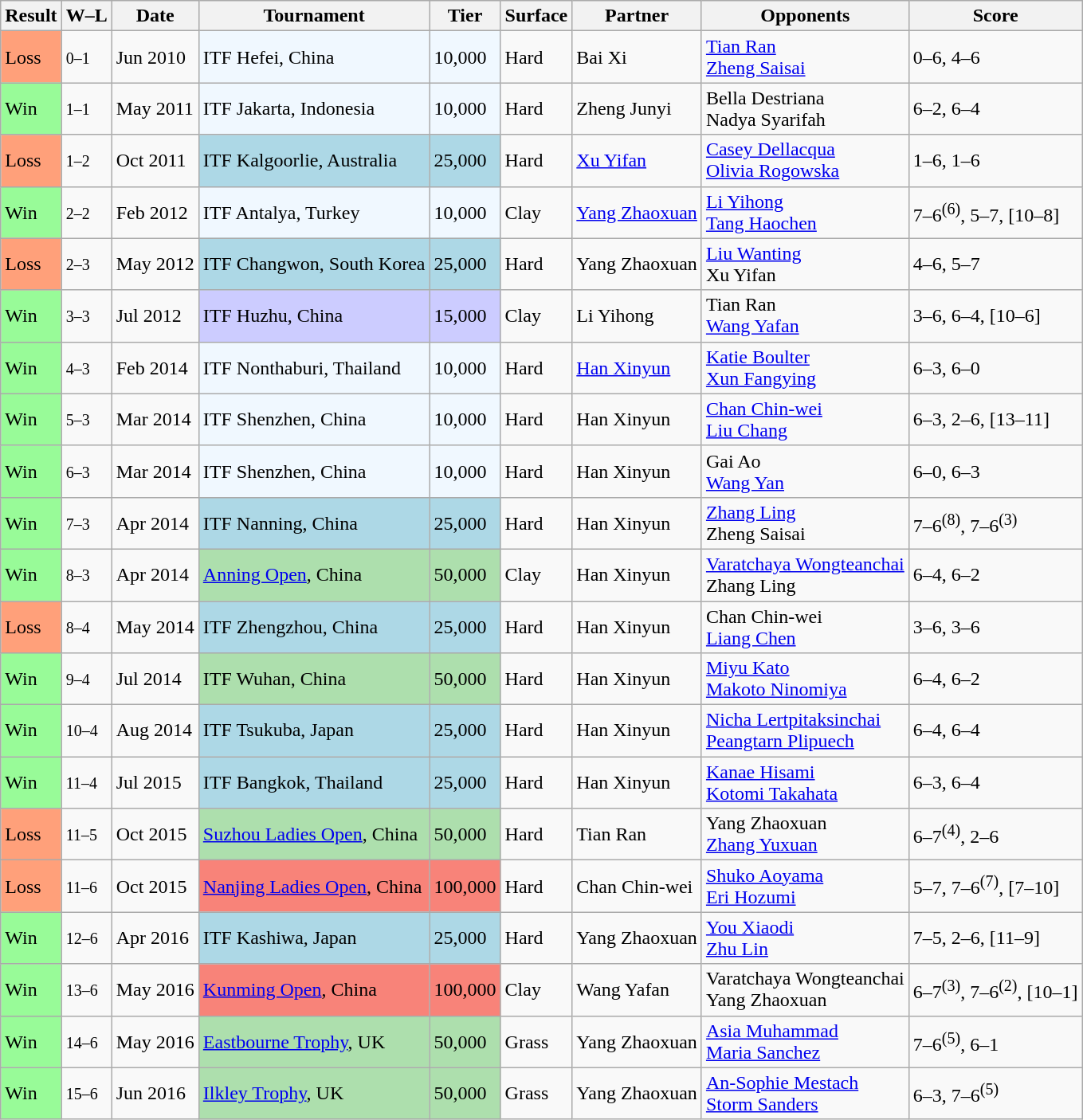<table class="sortable wikitable">
<tr>
<th>Result</th>
<th class="unsortable">W–L</th>
<th>Date</th>
<th>Tournament</th>
<th>Tier</th>
<th>Surface</th>
<th>Partner</th>
<th>Opponents</th>
<th class="unsortable">Score</th>
</tr>
<tr>
<td style="background:#ffa07a;">Loss</td>
<td><small>0–1</small></td>
<td>Jun 2010</td>
<td style="background:#f0f8ff;">ITF Hefei, China</td>
<td style="background:#f0f8ff;">10,000</td>
<td>Hard</td>
<td> Bai Xi</td>
<td> <a href='#'>Tian Ran</a> <br>  <a href='#'>Zheng Saisai</a></td>
<td>0–6, 4–6</td>
</tr>
<tr>
<td style="background:#98fb98;">Win</td>
<td><small>1–1</small></td>
<td>May 2011</td>
<td style="background:#f0f8ff;">ITF Jakarta, Indonesia</td>
<td style="background:#f0f8ff;">10,000</td>
<td>Hard</td>
<td> Zheng Junyi</td>
<td> Bella Destriana <br>  Nadya Syarifah</td>
<td>6–2, 6–4</td>
</tr>
<tr>
<td style="background:#ffa07a;">Loss</td>
<td><small>1–2</small></td>
<td>Oct 2011</td>
<td style="background:lightblue;">ITF Kalgoorlie, Australia</td>
<td style="background:lightblue;">25,000</td>
<td>Hard</td>
<td> <a href='#'>Xu Yifan</a></td>
<td> <a href='#'>Casey Dellacqua</a> <br>  <a href='#'>Olivia Rogowska</a></td>
<td>1–6, 1–6</td>
</tr>
<tr>
<td style="background:#98fb98;">Win</td>
<td><small>2–2</small></td>
<td>Feb 2012</td>
<td style="background:#f0f8ff;">ITF Antalya, Turkey</td>
<td style="background:#f0f8ff;">10,000</td>
<td>Clay</td>
<td> <a href='#'>Yang Zhaoxuan</a></td>
<td> <a href='#'>Li Yihong</a> <br>  <a href='#'>Tang Haochen</a></td>
<td>7–6<sup>(6)</sup>, 5–7, [10–8]</td>
</tr>
<tr>
<td style="background:#ffa07a;">Loss</td>
<td><small>2–3</small></td>
<td>May 2012</td>
<td style="background:lightblue;">ITF Changwon, South Korea</td>
<td style="background:lightblue;">25,000</td>
<td>Hard</td>
<td> Yang Zhaoxuan</td>
<td> <a href='#'>Liu Wanting</a> <br>  Xu Yifan</td>
<td>4–6, 5–7</td>
</tr>
<tr>
<td style="background:#98fb98;">Win</td>
<td><small>3–3</small></td>
<td>Jul 2012</td>
<td style="background:#ccccff;">ITF Huzhu, China</td>
<td style="background:#ccccff;">15,000</td>
<td>Clay</td>
<td> Li Yihong</td>
<td> Tian Ran <br>  <a href='#'>Wang Yafan</a></td>
<td>3–6, 6–4, [10–6]</td>
</tr>
<tr>
<td style="background:#98fb98;">Win</td>
<td><small>4–3</small></td>
<td>Feb 2014</td>
<td style="background:#f0f8ff;">ITF Nonthaburi, Thailand</td>
<td style="background:#f0f8ff;">10,000</td>
<td>Hard</td>
<td> <a href='#'>Han Xinyun</a></td>
<td> <a href='#'>Katie Boulter</a> <br>  <a href='#'>Xun Fangying</a></td>
<td>6–3, 6–0</td>
</tr>
<tr>
<td style="background:#98fb98;">Win</td>
<td><small>5–3</small></td>
<td>Mar 2014</td>
<td style="background:#f0f8ff;">ITF Shenzhen, China</td>
<td style="background:#f0f8ff;">10,000</td>
<td>Hard</td>
<td> Han Xinyun</td>
<td> <a href='#'>Chan Chin-wei</a> <br>  <a href='#'>Liu Chang</a></td>
<td>6–3, 2–6, [13–11]</td>
</tr>
<tr>
<td style="background:#98fb98;">Win</td>
<td><small>6–3</small></td>
<td>Mar 2014</td>
<td style="background:#f0f8ff;">ITF Shenzhen, China</td>
<td style="background:#f0f8ff;">10,000</td>
<td>Hard</td>
<td> Han Xinyun</td>
<td> Gai Ao <br>  <a href='#'>Wang Yan</a></td>
<td>6–0, 6–3</td>
</tr>
<tr>
<td style="background:#98fb98;">Win</td>
<td><small>7–3</small></td>
<td>Apr 2014</td>
<td style="background:lightblue;">ITF Nanning, China</td>
<td style="background:lightblue;">25,000</td>
<td>Hard</td>
<td> Han Xinyun</td>
<td> <a href='#'>Zhang Ling</a> <br>  Zheng Saisai</td>
<td>7–6<sup>(8)</sup>, 7–6<sup>(3)</sup></td>
</tr>
<tr>
<td style="background:#98fb98;">Win</td>
<td><small>8–3</small></td>
<td>Apr 2014</td>
<td style="background:#addfad;"><a href='#'>Anning Open</a>, China</td>
<td style="background:#addfad;">50,000</td>
<td>Clay</td>
<td> Han Xinyun</td>
<td> <a href='#'>Varatchaya Wongteanchai</a> <br>  Zhang Ling</td>
<td>6–4, 6–2</td>
</tr>
<tr>
<td style="background:#ffa07a;">Loss</td>
<td><small>8–4</small></td>
<td>May 2014</td>
<td style="background:lightblue;">ITF Zhengzhou, China</td>
<td style="background:lightblue;">25,000</td>
<td>Hard</td>
<td> Han Xinyun</td>
<td> Chan Chin-wei <br>  <a href='#'>Liang Chen</a></td>
<td>3–6, 3–6</td>
</tr>
<tr>
<td style="background:#98fb98;">Win</td>
<td><small>9–4</small></td>
<td>Jul 2014</td>
<td style="background:#addfad;">ITF Wuhan, China</td>
<td style="background:#addfad;">50,000</td>
<td>Hard</td>
<td> Han Xinyun</td>
<td> <a href='#'>Miyu Kato</a> <br>  <a href='#'>Makoto Ninomiya</a></td>
<td>6–4, 6–2</td>
</tr>
<tr>
<td style="background:#98fb98;">Win</td>
<td><small>10–4</small></td>
<td>Aug 2014</td>
<td style="background:lightblue;">ITF Tsukuba, Japan</td>
<td style="background:lightblue;">25,000</td>
<td>Hard</td>
<td> Han Xinyun</td>
<td> <a href='#'>Nicha Lertpitaksinchai</a> <br>  <a href='#'>Peangtarn Plipuech</a></td>
<td>6–4, 6–4</td>
</tr>
<tr>
<td style="background:#98fb98;">Win</td>
<td><small>11–4</small></td>
<td>Jul 2015</td>
<td style="background:lightblue;">ITF Bangkok, Thailand</td>
<td style="background:lightblue;">25,000</td>
<td>Hard</td>
<td> Han Xinyun</td>
<td> <a href='#'>Kanae Hisami</a> <br>  <a href='#'>Kotomi Takahata</a></td>
<td>6–3, 6–4</td>
</tr>
<tr>
<td style="background:#ffa07a;">Loss</td>
<td><small>11–5</small></td>
<td>Oct 2015</td>
<td style="background:#addfad;"><a href='#'>Suzhou Ladies Open</a>, China</td>
<td style="background:#addfad;">50,000</td>
<td>Hard</td>
<td> Tian Ran</td>
<td> Yang Zhaoxuan <br>  <a href='#'>Zhang Yuxuan</a></td>
<td>6–7<sup>(4)</sup>, 2–6</td>
</tr>
<tr>
<td style="background:#ffa07a;">Loss</td>
<td><small>11–6</small></td>
<td>Oct 2015</td>
<td style="background:#f88379;"><a href='#'>Nanjing Ladies Open</a>, China</td>
<td style="background:#f88379;">100,000</td>
<td>Hard</td>
<td> Chan Chin-wei</td>
<td> <a href='#'>Shuko Aoyama</a> <br>  <a href='#'>Eri Hozumi</a></td>
<td>5–7, 7–6<sup>(7)</sup>, [7–10]</td>
</tr>
<tr>
<td style="background:#98fb98;">Win</td>
<td><small>12–6</small></td>
<td>Apr 2016</td>
<td style="background:lightblue;">ITF Kashiwa, Japan</td>
<td style="background:lightblue;">25,000</td>
<td>Hard</td>
<td> Yang Zhaoxuan</td>
<td> <a href='#'>You Xiaodi</a> <br>  <a href='#'>Zhu Lin</a></td>
<td>7–5, 2–6, [11–9]</td>
</tr>
<tr>
<td style="background:#98fb98;">Win</td>
<td><small>13–6</small></td>
<td>May 2016</td>
<td style="background:#f88379;"><a href='#'>Kunming Open</a>, China</td>
<td style="background:#f88379;">100,000</td>
<td>Clay</td>
<td> Wang Yafan</td>
<td> Varatchaya Wongteanchai <br>  Yang Zhaoxuan</td>
<td>6–7<sup>(3)</sup>, 7–6<sup>(2)</sup>, [10–1]</td>
</tr>
<tr>
<td style="background:#98fb98;">Win</td>
<td><small>14–6</small></td>
<td>May 2016</td>
<td style="background:#addfad;"><a href='#'>Eastbourne Trophy</a>, UK</td>
<td style="background:#addfad;">50,000</td>
<td>Grass</td>
<td> Yang Zhaoxuan</td>
<td> <a href='#'>Asia Muhammad</a> <br>  <a href='#'>Maria Sanchez</a></td>
<td>7–6<sup>(5)</sup>, 6–1</td>
</tr>
<tr>
<td style="background:#98fb98;">Win</td>
<td><small>15–6</small></td>
<td>Jun 2016</td>
<td style="background:#addfad;"><a href='#'>Ilkley Trophy</a>, UK</td>
<td style="background:#addfad;">50,000</td>
<td>Grass</td>
<td> Yang Zhaoxuan</td>
<td> <a href='#'>An-Sophie Mestach</a> <br>  <a href='#'>Storm Sanders</a></td>
<td>6–3, 7–6<sup>(5)</sup></td>
</tr>
</table>
